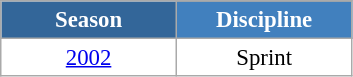<table class="wikitable" style="font-size:95%; text-align:center; border:grey solid 1px; border-collapse:collapse; background:#ffffff;">
<tr style="background-color:#369; color:white;">
<td rowspan="2" colspan="1" style="width:110px"><strong>Season</strong></td>
</tr>
<tr style="background-color:#4180be; color:white;">
<td style="width:110px"><strong>Discipline</strong></td>
</tr>
<tr>
<td align=center><a href='#'>2002</a></td>
<td align=center>Sprint</td>
</tr>
</table>
